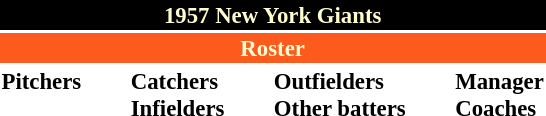<table class="toccolours" style="font-size: 95%;">
<tr>
<th colspan="10" style="background-color: black; color: #FFFDD0; text-align: center;">1957 New York Giants</th>
</tr>
<tr>
<td colspan="10" style="background-color: #fd5a1e; color: #FFFDD0; text-align: center;"><strong>Roster</strong></td>
</tr>
<tr>
<td valign="top"><strong>Pitchers</strong><br>
















</td>
<td width="25px"></td>
<td valign="top"><strong>Catchers</strong><br>


<strong>Infielders</strong>









</td>
<td width="25px"></td>
<td valign="top"><strong>Outfielders</strong><br>




<strong>Other batters</strong>

</td>
<td width="25px"></td>
<td valign="top"><strong>Manager</strong><br>
<strong>Coaches</strong>


</td>
</tr>
<tr>
</tr>
</table>
